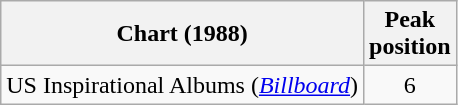<table class="wikitable">
<tr>
<th>Chart (1988)</th>
<th>Peak<br>position</th>
</tr>
<tr>
<td>US Inspirational Albums (<em><a href='#'>Billboard</a></em>)</td>
<td style="text-align:center;">6</td>
</tr>
</table>
